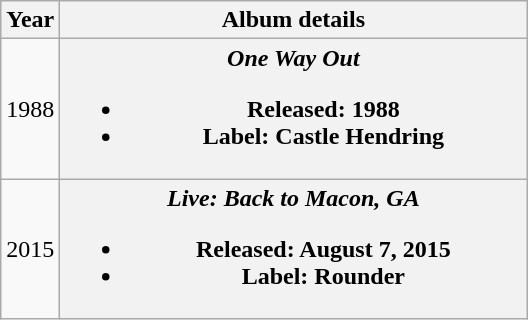<table class="wikitable plainrowheaders" style="text-align:center;">
<tr>
<th scope="col">Year</th>
<th scope="col" style="width:19em;">Album details</th>
</tr>
<tr>
<td align="center">1988</td>
<th scope="row"><em>One Way Out</em><br><ul><li>Released: 1988</li><li>Label: Castle Hendring</li></ul></th>
</tr>
<tr>
<td align="center">2015</td>
<th scope="row"><em>Live: Back to Macon, GA</em><br><ul><li>Released: August 7, 2015</li><li>Label: Rounder</li></ul></th>
</tr>
</table>
